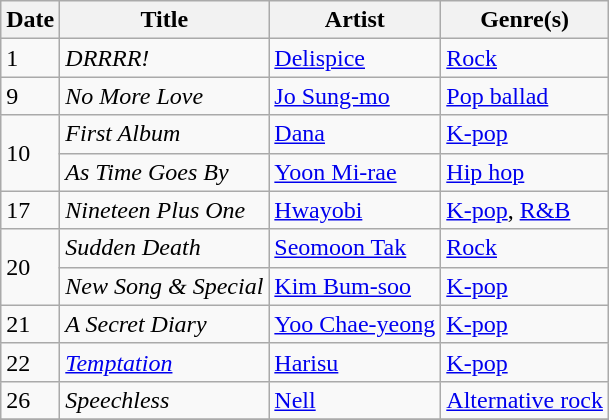<table class="wikitable" style="text-align: left;">
<tr>
<th>Date</th>
<th>Title</th>
<th>Artist</th>
<th>Genre(s)</th>
</tr>
<tr>
<td rowspan="1">1</td>
<td><em>DRRRR!</em></td>
<td><a href='#'>Delispice</a></td>
<td><a href='#'>Rock</a></td>
</tr>
<tr>
<td>9</td>
<td><em>No More Love</em></td>
<td><a href='#'>Jo Sung-mo</a></td>
<td><a href='#'>Pop ballad</a></td>
</tr>
<tr>
<td rowspan="2">10</td>
<td><em>First Album</em></td>
<td><a href='#'>Dana</a></td>
<td><a href='#'>K-pop</a></td>
</tr>
<tr>
<td><em>As Time Goes By</em></td>
<td><a href='#'>Yoon Mi-rae</a></td>
<td><a href='#'>Hip hop</a></td>
</tr>
<tr>
<td>17</td>
<td><em>Nineteen Plus One</em></td>
<td><a href='#'>Hwayobi</a></td>
<td><a href='#'>K-pop</a>, <a href='#'>R&B</a></td>
</tr>
<tr>
<td rowspan="2">20</td>
<td><em>Sudden Death</em></td>
<td><a href='#'>Seomoon Tak</a></td>
<td><a href='#'>Rock</a></td>
</tr>
<tr>
<td><em>New Song & Special</em></td>
<td><a href='#'>Kim Bum-soo</a></td>
<td><a href='#'>K-pop</a></td>
</tr>
<tr>
<td>21</td>
<td><em>A Secret Diary</em></td>
<td><a href='#'>Yoo Chae-yeong</a></td>
<td><a href='#'>K-pop</a></td>
</tr>
<tr>
<td>22</td>
<td><em><a href='#'>Temptation</a></em></td>
<td><a href='#'>Harisu</a></td>
<td><a href='#'>K-pop</a></td>
</tr>
<tr>
<td>26</td>
<td><em>Speechless</em></td>
<td><a href='#'>Nell</a></td>
<td><a href='#'>Alternative rock</a></td>
</tr>
<tr>
</tr>
</table>
